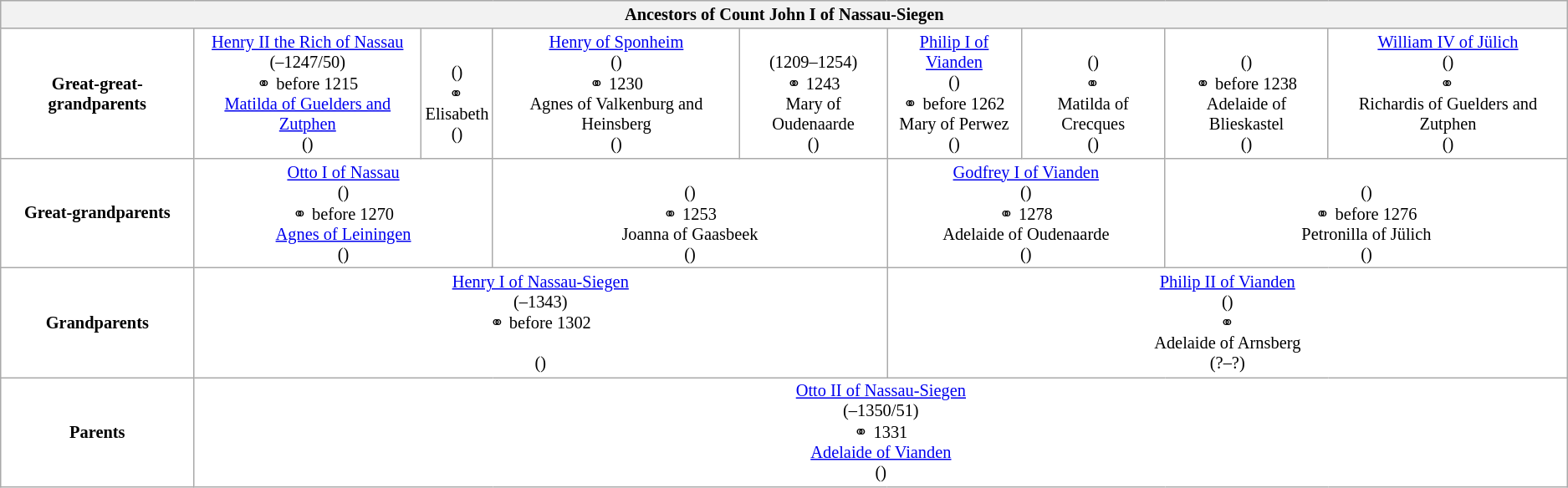<table class="wikitable" style="background:#FFFFFF; font-size:85%; text-align:center">
<tr bgcolor="#E0E0E0">
<th colspan="9">Ancestors of Count John I of Nassau-Siegen</th>
</tr>
<tr>
<td><strong>Great-great-grandparents</strong></td>
<td colspan="1"><a href='#'>Henry II the Rich of Nassau</a><br>(–1247/50)<br>⚭ before 1215<br><a href='#'>Matilda of Guelders and Zutphen</a><br>()</td>
<td colspan="1"><br>()<br>⚭<br>Elisabeth<br>()</td>
<td colspan="1"><a href='#'>Henry of Sponheim</a><br>()<br>⚭ 1230<br>Agnes of Valkenburg and Heinsberg<br>()</td>
<td colspan="1"><br>(1209–1254)<br>⚭ 1243<br>Mary of Oudenaarde<br>()</td>
<td colspan="1"><a href='#'>Philip I of Vianden</a><br>()<br>⚭ before 1262<br>Mary of Perwez<br>()</td>
<td colspan="1"><br>()<br>⚭<br>Matilda of Crecques<br>()</td>
<td colspan="1"><br>()<br>⚭ before 1238<br>Adelaide of Blieskastel<br>()</td>
<td colspan="1"><a href='#'>William IV of Jülich</a><br>()<br>⚭<br>Richardis of Guelders and Zutphen<br>()</td>
</tr>
<tr>
<td><strong>Great-grandparents</strong></td>
<td colspan="2"><a href='#'>Otto I of Nassau</a><br>()<br>⚭ before 1270<br><a href='#'>Agnes of Leiningen</a><br>()</td>
<td colspan="2"><br>()<br>⚭ 1253<br>Joanna of Gaasbeek<br>()</td>
<td colspan="2"><a href='#'>Godfrey I of Vianden</a><br>()<br>⚭ 1278<br>Adelaide of Oudenaarde<br>()</td>
<td colspan="2"><br>()<br>⚭ before 1276<br>Petronilla of Jülich<br>()</td>
</tr>
<tr>
<td><strong>Grandparents</strong></td>
<td colspan="4"><a href='#'>Henry I of Nassau-Siegen</a><br>(–1343)<br>⚭ before 1302<br><br>()</td>
<td colspan="4"><a href='#'>Philip II of Vianden</a><br>()<br>⚭<br>Adelaide of Arnsberg<br>(?–?)</td>
</tr>
<tr>
<td><strong>Parents</strong></td>
<td colspan="8"><a href='#'>Otto II of Nassau-Siegen</a><br>(–1350/51)<br>⚭ 1331<br><a href='#'>Adelaide of Vianden</a><br>()</td>
</tr>
</table>
